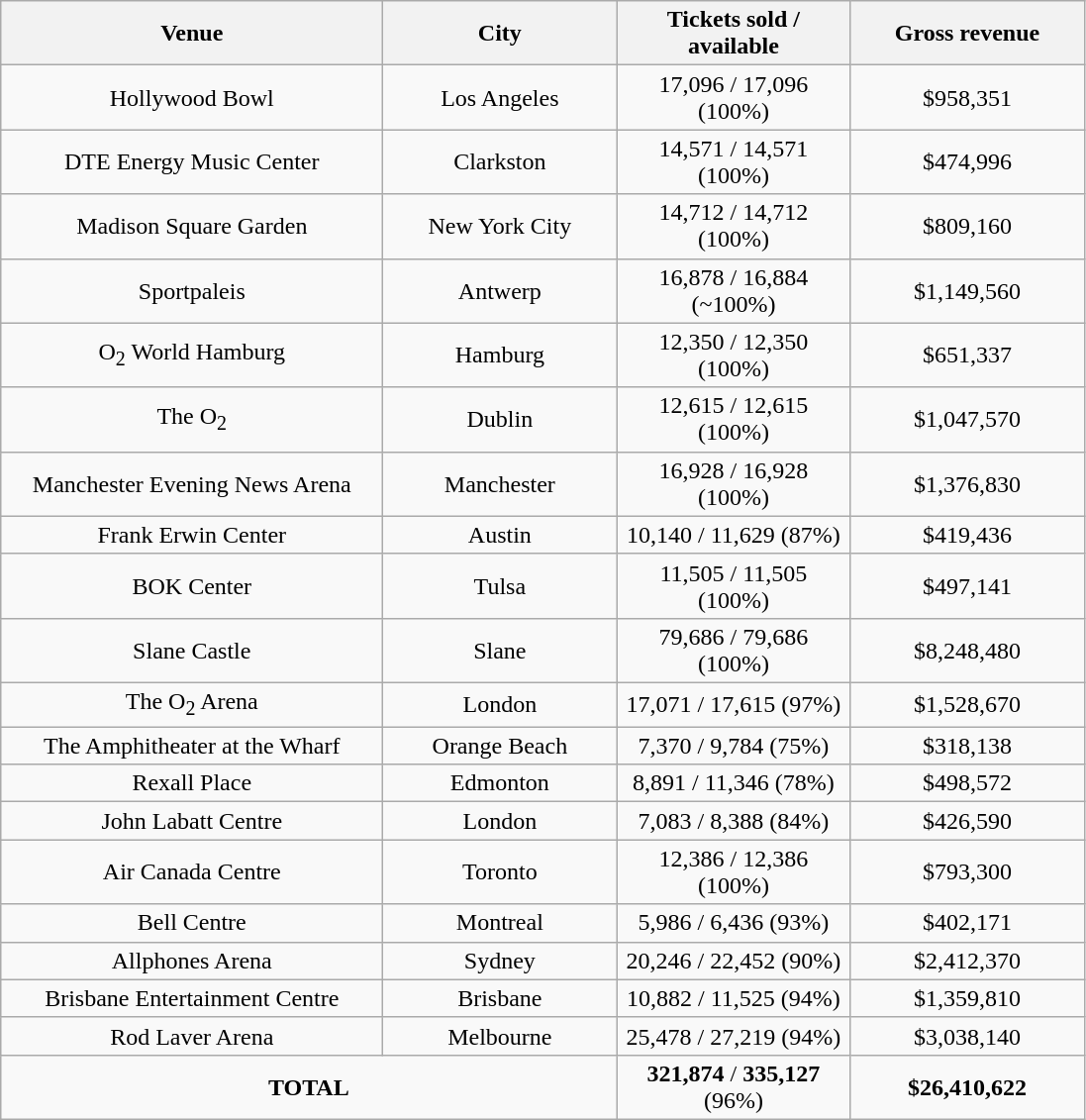<table class="wikitable" style="text-align:center">
<tr>
<th style="width:250px;">Venue</th>
<th style="width:150px;">City</th>
<th style="width:150px;">Tickets sold / available</th>
<th style="width:150px;">Gross revenue</th>
</tr>
<tr>
<td>Hollywood Bowl</td>
<td>Los Angeles</td>
<td>17,096 / 17,096 (100%)</td>
<td>$958,351</td>
</tr>
<tr>
<td>DTE Energy Music Center</td>
<td>Clarkston</td>
<td>14,571 / 14,571 (100%)</td>
<td>$474,996</td>
</tr>
<tr>
<td>Madison Square Garden</td>
<td>New York City</td>
<td>14,712 / 14,712 (100%)</td>
<td>$809,160</td>
</tr>
<tr>
<td>Sportpaleis</td>
<td>Antwerp</td>
<td>16,878 / 16,884 (~100%)</td>
<td>$1,149,560</td>
</tr>
<tr>
<td>O<sub>2</sub> World Hamburg</td>
<td>Hamburg</td>
<td>12,350 / 12,350 (100%)</td>
<td>$651,337</td>
</tr>
<tr>
<td>The O<sub>2</sub></td>
<td>Dublin</td>
<td>12,615 / 12,615 (100%)</td>
<td>$1,047,570</td>
</tr>
<tr>
<td>Manchester Evening News Arena</td>
<td>Manchester</td>
<td>16,928 / 16,928 (100%)</td>
<td>$1,376,830</td>
</tr>
<tr>
<td>Frank Erwin Center</td>
<td>Austin</td>
<td>10,140 / 11,629 (87%)</td>
<td>$419,436</td>
</tr>
<tr>
<td>BOK Center</td>
<td>Tulsa</td>
<td>11,505 / 11,505 (100%)</td>
<td>$497,141</td>
</tr>
<tr>
<td>Slane Castle</td>
<td>Slane</td>
<td>79,686 / 79,686 (100%)</td>
<td>$8,248,480</td>
</tr>
<tr>
<td>The O<sub>2</sub> Arena</td>
<td>London</td>
<td>17,071 / 17,615 (97%)</td>
<td>$1,528,670</td>
</tr>
<tr>
<td>The Amphitheater at the Wharf</td>
<td>Orange Beach</td>
<td>7,370 / 9,784 (75%)</td>
<td>$318,138</td>
</tr>
<tr>
<td>Rexall Place</td>
<td>Edmonton</td>
<td>8,891 / 11,346 (78%)</td>
<td>$498,572</td>
</tr>
<tr>
<td>John Labatt Centre</td>
<td>London</td>
<td>7,083 / 8,388 (84%)</td>
<td>$426,590</td>
</tr>
<tr>
<td>Air Canada Centre</td>
<td>Toronto</td>
<td>12,386 / 12,386 (100%)</td>
<td>$793,300</td>
</tr>
<tr>
<td>Bell Centre</td>
<td>Montreal</td>
<td>5,986 / 6,436 (93%)</td>
<td>$402,171</td>
</tr>
<tr>
<td>Allphones Arena</td>
<td>Sydney</td>
<td>20,246 / 22,452 (90%)</td>
<td>$2,412,370</td>
</tr>
<tr>
<td>Brisbane Entertainment Centre</td>
<td>Brisbane</td>
<td>10,882 / 11,525 (94%)</td>
<td>$1,359,810</td>
</tr>
<tr>
<td>Rod Laver Arena</td>
<td>Melbourne</td>
<td>25,478 / 27,219 (94%)</td>
<td>$3,038,140</td>
</tr>
<tr>
<td colspan="2"><strong>TOTAL</strong></td>
<td><strong>321,874</strong> / <strong>335,127</strong> (96%)</td>
<td><strong>$26,410,622</strong></td>
</tr>
</table>
